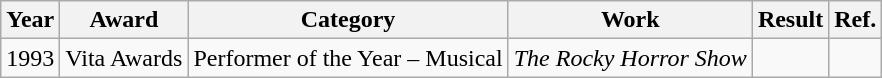<table class="wikitable plainrowheaders">
<tr>
<th>Year</th>
<th>Award</th>
<th>Category</th>
<th>Work</th>
<th>Result</th>
<th>Ref.</th>
</tr>
<tr>
<td>1993</td>
<td>Vita Awards</td>
<td>Performer of the Year – Musical</td>
<td><em>The Rocky Horror Show</em></td>
<td></td>
<td></td>
</tr>
</table>
